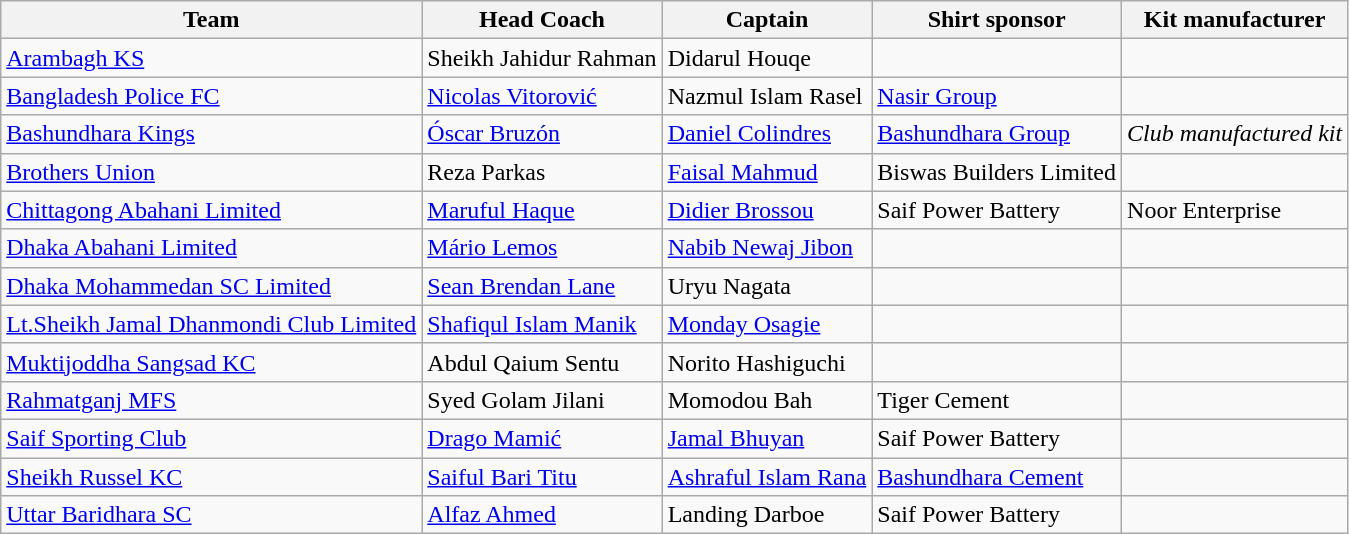<table class="wikitable">
<tr>
<th>Team</th>
<th>Head Coach</th>
<th>Captain</th>
<th>Shirt sponsor</th>
<th>Kit manufacturer</th>
</tr>
<tr>
<td><a href='#'>Arambagh KS</a></td>
<td> Sheikh Jahidur Rahman</td>
<td> Didarul Houqe</td>
<td></td>
<td></td>
</tr>
<tr>
<td><a href='#'>Bangladesh Police FC</a></td>
<td> <a href='#'>Nicolas Vitorović</a></td>
<td> Nazmul Islam Rasel</td>
<td><a href='#'>Nasir Group</a></td>
<td></td>
</tr>
<tr>
<td><a href='#'>Bashundhara Kings</a></td>
<td> <a href='#'>Óscar Bruzón</a></td>
<td> <a href='#'>Daniel Colindres</a></td>
<td><a href='#'>Bashundhara Group</a></td>
<td><em>Club manufactured kit</em></td>
</tr>
<tr>
<td><a href='#'>Brothers Union</a></td>
<td> Reza Parkas</td>
<td> <a href='#'>Faisal Mahmud</a></td>
<td>Biswas Builders Limited</td>
<td></td>
</tr>
<tr>
<td><a href='#'>Chittagong Abahani Limited</a></td>
<td> <a href='#'>Maruful Haque</a></td>
<td> <a href='#'>Didier Brossou</a></td>
<td>Saif Power Battery</td>
<td>Noor Enterprise</td>
</tr>
<tr>
<td><a href='#'>Dhaka Abahani Limited</a></td>
<td> <a href='#'>Mário Lemos</a></td>
<td> <a href='#'>Nabib Newaj Jibon</a></td>
<td></td>
<td></td>
</tr>
<tr>
<td><a href='#'>Dhaka Mohammedan SC Limited</a></td>
<td> <a href='#'>Sean Brendan Lane</a></td>
<td> Uryu Nagata</td>
<td></td>
<td></td>
</tr>
<tr>
<td><a href='#'>Lt.Sheikh Jamal Dhanmondi Club Limited</a></td>
<td> <a href='#'>Shafiqul Islam Manik</a></td>
<td> <a href='#'>Monday Osagie</a></td>
<td></td>
<td></td>
</tr>
<tr>
<td><a href='#'>Muktijoddha Sangsad KC</a></td>
<td> Abdul Qaium Sentu</td>
<td> Norito Hashiguchi</td>
<td></td>
<td></td>
</tr>
<tr>
<td><a href='#'>Rahmatganj MFS</a></td>
<td> Syed Golam Jilani</td>
<td> Momodou Bah</td>
<td>Tiger Cement</td>
<td></td>
</tr>
<tr>
<td><a href='#'>Saif Sporting Club</a></td>
<td> <a href='#'>Drago Mamić</a></td>
<td> <a href='#'>Jamal Bhuyan</a></td>
<td>Saif Power Battery</td>
<td></td>
</tr>
<tr>
<td><a href='#'>Sheikh Russel KC</a></td>
<td> <a href='#'>Saiful Bari Titu</a></td>
<td> <a href='#'>Ashraful Islam Rana</a></td>
<td><a href='#'>Bashundhara Cement</a></td>
<td></td>
</tr>
<tr>
<td><a href='#'>Uttar Baridhara SC</a></td>
<td> <a href='#'>Alfaz Ahmed</a></td>
<td> Landing Darboe</td>
<td>Saif Power Battery</td>
<td></td>
</tr>
</table>
